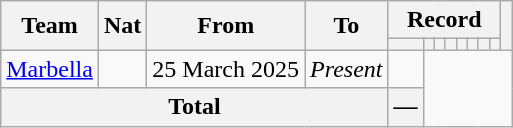<table class="wikitable" style="text-align: center">
<tr>
<th rowspan="2">Team</th>
<th rowspan="2">Nat</th>
<th rowspan="2">From</th>
<th rowspan="2">To</th>
<th colspan="8">Record</th>
<th rowspan=2></th>
</tr>
<tr>
<th></th>
<th></th>
<th></th>
<th></th>
<th></th>
<th></th>
<th></th>
<th></th>
</tr>
<tr>
<td align="left"><a href='#'>Marbella</a></td>
<td></td>
<td align=left>25 March 2025</td>
<td align=left><em>Present</em><br></td>
<td></td>
</tr>
<tr>
<th colspan=4>Total<br></th>
<th>—</th>
</tr>
</table>
